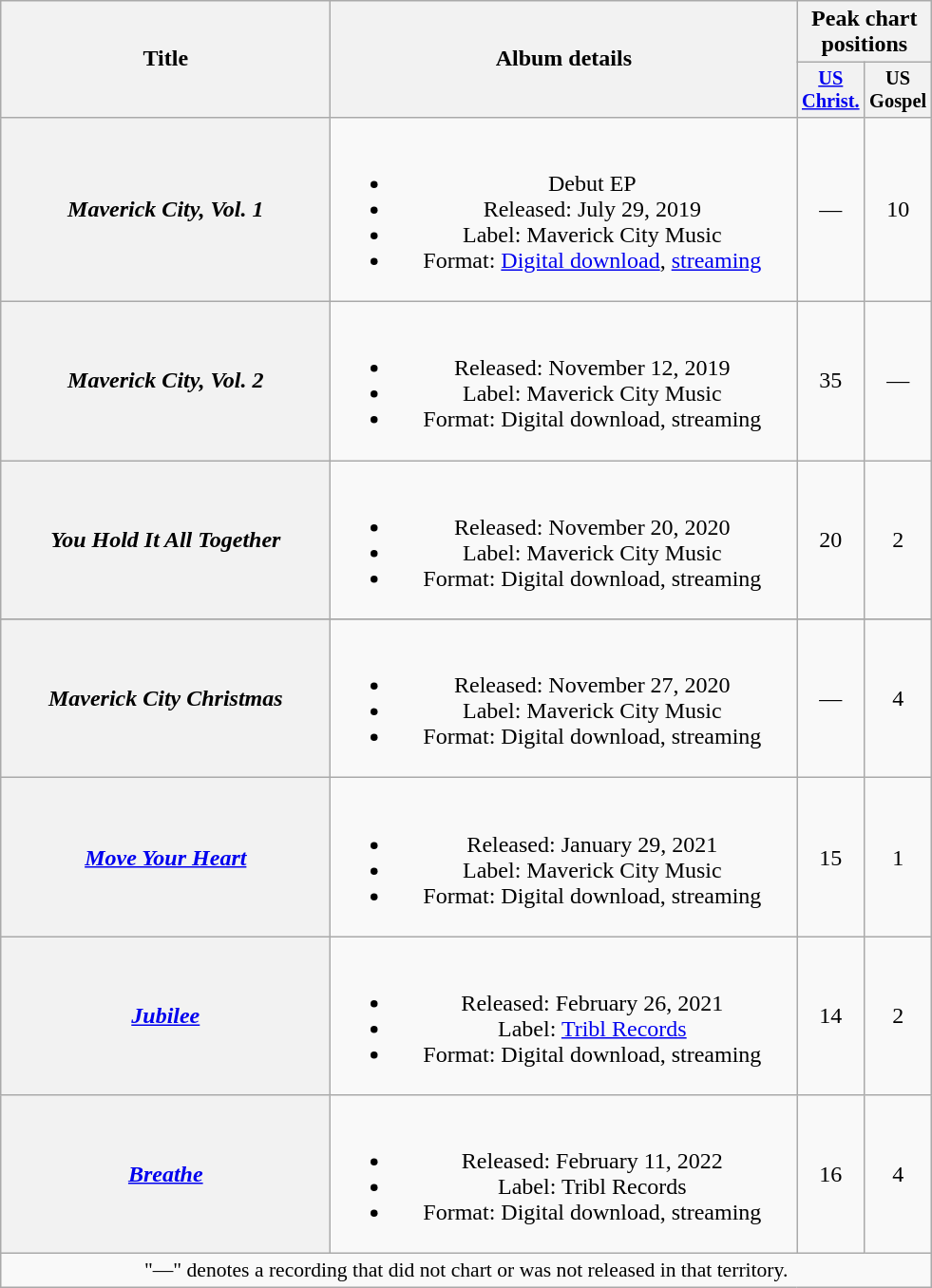<table class="wikitable plainrowheaders" style="text-align:center;">
<tr>
<th scope="col" rowspan="2" style="width:14em;">Title</th>
<th scope="col" rowspan="2" style="width:20em;">Album details</th>
<th scope="col" colspan="2">Peak chart positions</th>
</tr>
<tr>
<th scope="col" style="width:3em;font-size:85%;"><a href='#'>US<br>Christ.</a><br></th>
<th scope="col" style="width:3em;font-size:85%;">US<br>Gospel<br></th>
</tr>
<tr>
<th scope="row"><em>Maverick City, Vol. 1</em></th>
<td><br><ul><li>Debut EP</li><li>Released: July 29, 2019</li><li>Label: Maverick City Music</li><li>Format: <a href='#'>Digital download</a>, <a href='#'>streaming</a></li></ul></td>
<td>—</td>
<td>10</td>
</tr>
<tr>
<th scope="row"><em>Maverick City, Vol. 2</em></th>
<td><br><ul><li>Released: November 12, 2019</li><li>Label: Maverick City Music</li><li>Format: Digital download, streaming</li></ul></td>
<td>35</td>
<td>—</td>
</tr>
<tr>
<th scope="row"><em>You Hold It All Together</em> <br> </th>
<td><br><ul><li>Released: November 20, 2020</li><li>Label: Maverick City Music</li><li>Format: Digital download, streaming</li></ul></td>
<td>20</td>
<td>2</td>
</tr>
<tr>
</tr>
<tr>
<th scope="row"><em>Maverick City Christmas</em></th>
<td><br><ul><li>Released: November 27, 2020</li><li>Label: Maverick City Music</li><li>Format: Digital download, streaming</li></ul></td>
<td>—</td>
<td>4</td>
</tr>
<tr>
<th scope="row"><em><a href='#'>Move Your Heart</a></em> <br> </th>
<td><br><ul><li>Released: January 29, 2021</li><li>Label: Maverick City Music</li><li>Format: Digital download, streaming</li></ul></td>
<td>15</td>
<td>1</td>
</tr>
<tr>
<th scope="row"><em><a href='#'>Jubilee</a></em></th>
<td><br><ul><li>Released: February 26, 2021</li><li>Label: <a href='#'>Tribl Records</a></li><li>Format: Digital download, streaming</li></ul></td>
<td>14</td>
<td>2</td>
</tr>
<tr>
<th scope="row"><em><a href='#'>Breathe</a></em></th>
<td><br><ul><li>Released: February 11, 2022</li><li>Label: Tribl Records</li><li>Format: Digital download, streaming</li></ul></td>
<td>16</td>
<td>4</td>
</tr>
<tr>
<td colspan="4" style="font-size:90%">"—" denotes a recording that did not chart or was not released in that territory.</td>
</tr>
</table>
